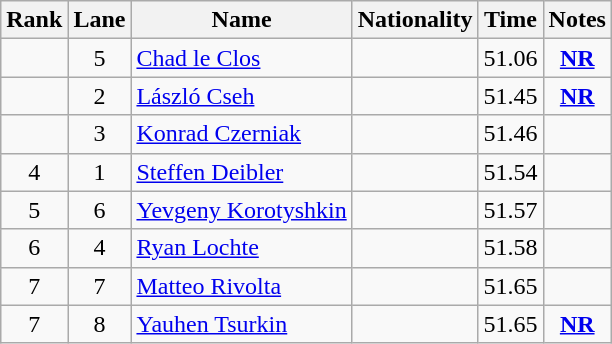<table class="wikitable sortable" style="text-align:center">
<tr>
<th>Rank</th>
<th>Lane</th>
<th>Name</th>
<th>Nationality</th>
<th>Time</th>
<th>Notes</th>
</tr>
<tr>
<td></td>
<td>5</td>
<td align=left><a href='#'>Chad le Clos</a></td>
<td align=left></td>
<td>51.06</td>
<td><strong><a href='#'>NR</a></strong></td>
</tr>
<tr>
<td></td>
<td>2</td>
<td align=left><a href='#'>László Cseh</a></td>
<td align=left></td>
<td>51.45</td>
<td><strong><a href='#'>NR</a></strong></td>
</tr>
<tr>
<td></td>
<td>3</td>
<td align=left><a href='#'>Konrad Czerniak</a></td>
<td align=left></td>
<td>51.46</td>
<td></td>
</tr>
<tr>
<td>4</td>
<td>1</td>
<td align=left><a href='#'>Steffen Deibler</a></td>
<td align=left></td>
<td>51.54</td>
<td></td>
</tr>
<tr>
<td>5</td>
<td>6</td>
<td align=left><a href='#'>Yevgeny Korotyshkin</a></td>
<td align=left></td>
<td>51.57</td>
<td></td>
</tr>
<tr>
<td>6</td>
<td>4</td>
<td align=left><a href='#'>Ryan Lochte</a></td>
<td align=left></td>
<td>51.58</td>
<td></td>
</tr>
<tr>
<td>7</td>
<td>7</td>
<td align=left><a href='#'>Matteo Rivolta</a></td>
<td align=left></td>
<td>51.65</td>
<td></td>
</tr>
<tr>
<td>7</td>
<td>8</td>
<td align=left><a href='#'>Yauhen Tsurkin</a></td>
<td align=left></td>
<td>51.65</td>
<td><strong><a href='#'>NR</a></strong></td>
</tr>
</table>
